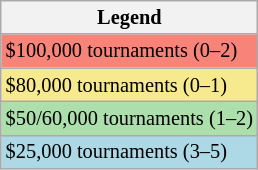<table class="wikitable" style="font-size:85%">
<tr>
<th>Legend</th>
</tr>
<tr style="background:#f88379;">
<td>$100,000 tournaments (0–2)</td>
</tr>
<tr style="background:#f7e98e;">
<td>$80,000 tournaments (0–1)</td>
</tr>
<tr style="background:#addfad;">
<td>$50/60,000 tournaments (1–2)</td>
</tr>
<tr style="background:lightblue;">
<td>$25,000 tournaments (3–5)</td>
</tr>
</table>
